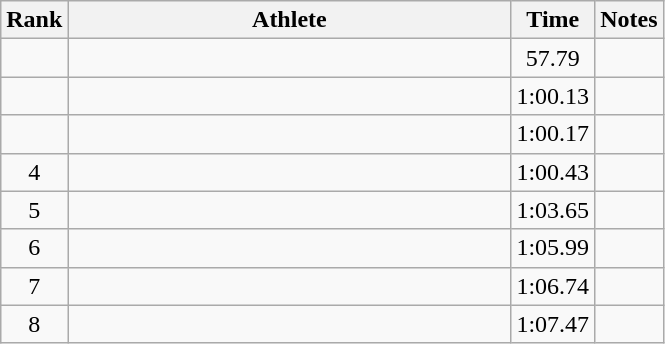<table class="wikitable" style="text-align:center">
<tr>
<th>Rank</th>
<th Style="width:18em">Athlete</th>
<th>Time</th>
<th>Notes</th>
</tr>
<tr>
<td></td>
<td style="text-align:left"></td>
<td>57.79</td>
<td></td>
</tr>
<tr>
<td></td>
<td style="text-align:left"></td>
<td>1:00.13</td>
<td></td>
</tr>
<tr>
<td></td>
<td style="text-align:left"></td>
<td>1:00.17</td>
<td></td>
</tr>
<tr>
<td>4</td>
<td style="text-align:left"></td>
<td>1:00.43</td>
<td></td>
</tr>
<tr>
<td>5</td>
<td style="text-align:left"></td>
<td>1:03.65</td>
<td></td>
</tr>
<tr>
<td>6</td>
<td style="text-align:left"></td>
<td>1:05.99</td>
<td></td>
</tr>
<tr>
<td>7</td>
<td style="text-align:left"></td>
<td>1:06.74</td>
<td></td>
</tr>
<tr>
<td>8</td>
<td style="text-align:left"></td>
<td>1:07.47</td>
<td></td>
</tr>
</table>
